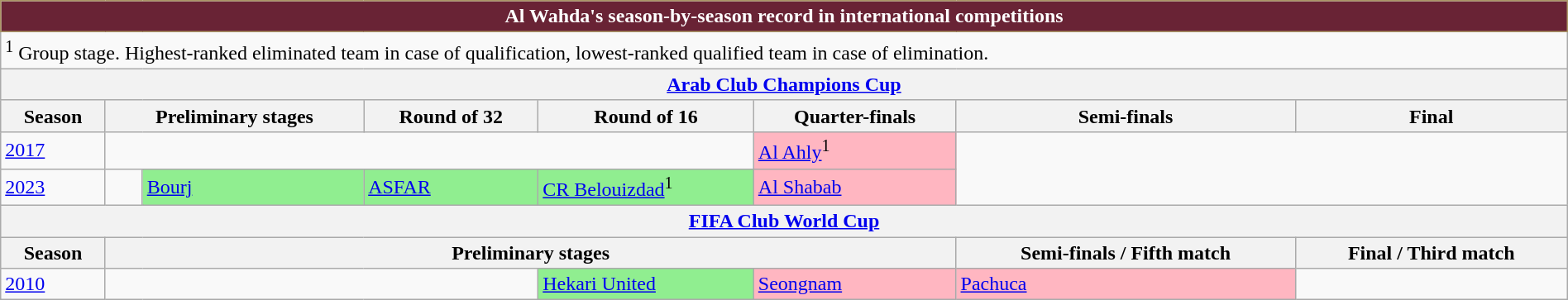<table class="wikitable collapsible collapsed" width="100%">
<tr>
<th style="background:#692335;border:1px solid #AB9767;color:#ffffff;" colspan=20>Al Wahda's season-by-season record in international competitions</th>
</tr>
<tr>
<td colspan=20><sup>1</sup> Group stage. Highest-ranked eliminated team in case of qualification, lowest-ranked qualified team in case of elimination.</td>
</tr>
<tr>
<th colspan=20><a href='#'>Arab Club Champions Cup</a></th>
</tr>
<tr>
<th>Season</th>
<th colspan=10>Preliminary stages</th>
<th>Round of 32</th>
<th>Round of 16</th>
<th>Quarter-finals</th>
<th>Semi-finals</th>
<th>Final</th>
</tr>
<tr>
<td><a href='#'>2017</a></td>
<td colspan=12></td>
<td bgcolor=lightpink> <a href='#'>Al Ahly</a><sup>1</sup></td>
</tr>
<tr>
<td><a href='#'>2023</a></td>
<td colspan=9></td>
<td bgcolor=lightgreen> <a href='#'>Bourj</a></td>
<td bgcolor=lightgreen> <a href='#'>ASFAR</a></td>
<td bgcolor=lightgreen> <a href='#'>CR Belouizdad</a><sup>1</sup></td>
<td bgcolor=lightpink> <a href='#'>Al Shabab</a></td>
</tr>
<tr>
<th colspan=20><a href='#'>FIFA Club World Cup</a></th>
</tr>
<tr>
<th>Season</th>
<th colspan=13>Preliminary stages</th>
<th>Semi-finals / Fifth match</th>
<th>Final / Third match</th>
</tr>
<tr>
<td><a href='#'>2010</a></td>
<td colspan=11></td>
<td bgcolor=lightgreen> <a href='#'>Hekari United</a></td>
<td bgcolor=lightpink> <a href='#'>Seongnam</a></td>
<td bgcolor=lightpink> <a href='#'>Pachuca</a></td>
</tr>
</table>
